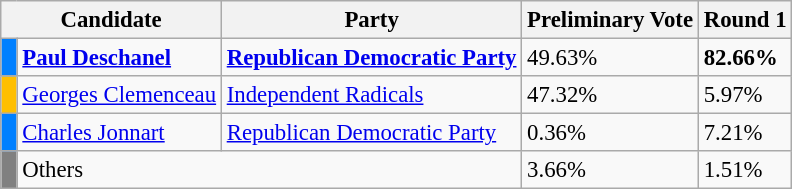<table class="wikitable" style="font-size: 95%">
<tr>
<th colspan=2>Candidate</th>
<th>Party</th>
<th>Preliminary Vote</th>
<th>Round 1</th>
</tr>
<tr>
<td bgcolor="#0080FF"> </td>
<td><strong><a href='#'>Paul Deschanel</a></strong></td>
<td><a href='#'><strong>Republican Democratic Party</strong></a></td>
<td>49.63%</td>
<td><strong>82.66%</strong></td>
</tr>
<tr>
<td bgcolor="#FFBF00"> </td>
<td><a href='#'>Georges Clemenceau</a></td>
<td><a href='#'>Independent Radicals</a></td>
<td>47.32%</td>
<td>5.97%</td>
</tr>
<tr>
<td bgcolor="#0080FF"> </td>
<td><a href='#'>Charles Jonnart</a></td>
<td><a href='#'>Republican Democratic Party</a></td>
<td>0.36%</td>
<td>7.21%</td>
</tr>
<tr>
<td bgcolor="gray"> </td>
<td colspan="2">Others</td>
<td>3.66%</td>
<td>1.51%</td>
</tr>
</table>
